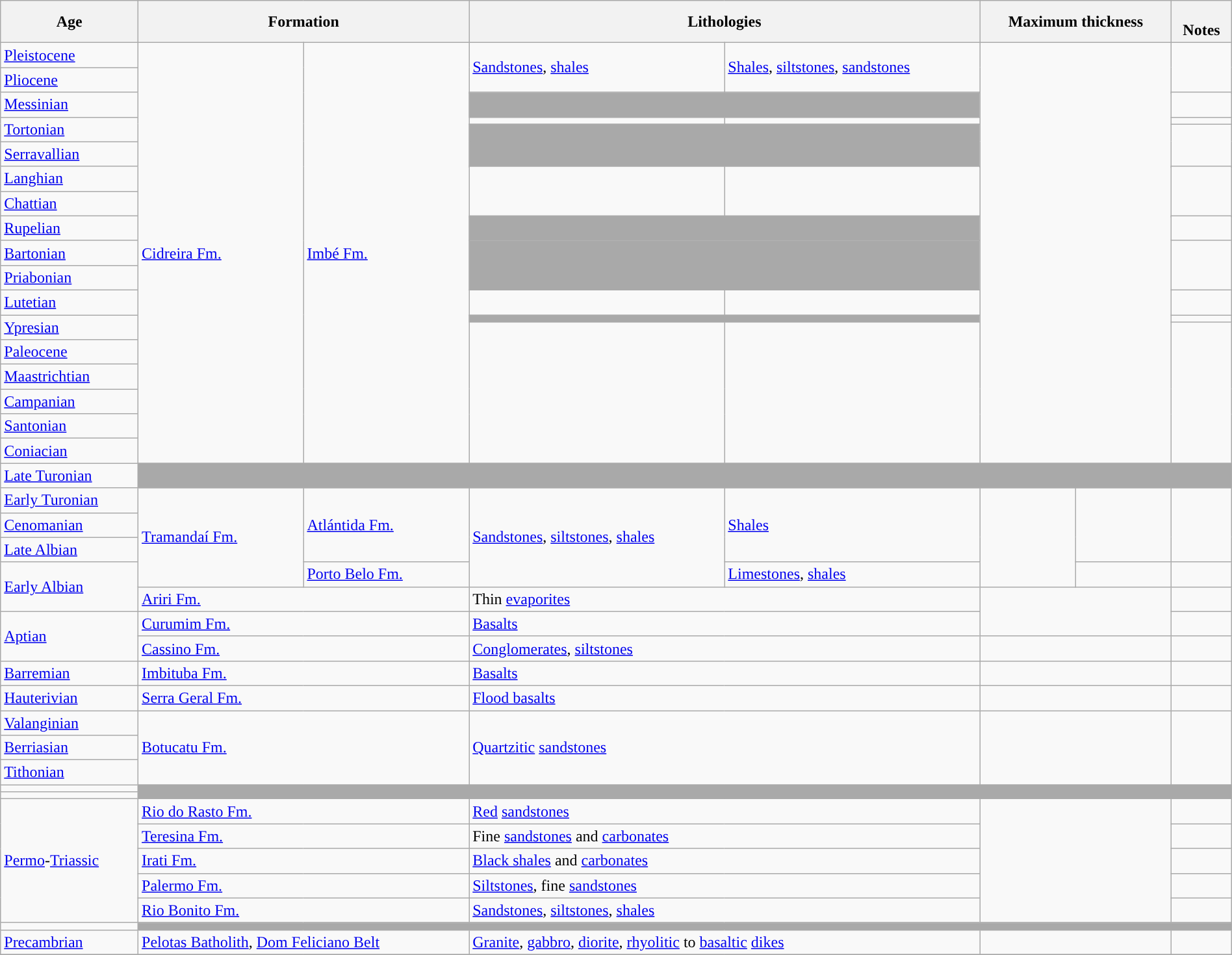<table class="wikitable sortable mw-collapsible" width=100%>
<tr>
<th>Age</th>
<th colspan=2>Formation</th>
<th colspan=2>Lithologies</th>
<th colspan=2>Maximum thickness</th>
<th><br>Notes</th>
</tr>
<tr>
<td style="background-color: "><a href='#'>Pleistocene</a></td>
<td rowspan=23><a href='#'>Cidreira Fm.</a></td>
<td rowspan=23><a href='#'>Imbé Fm.</a></td>
<td rowspan=3><a href='#'>Sandstones</a>, <a href='#'>shales</a></td>
<td rowspan=3><a href='#'>Shales</a>, <a href='#'>siltstones</a>, <a href='#'>sandstones</a></td>
<td rowspan=23 colspan=2></td>
<td rowspan=3></td>
</tr>
<tr>
<td style="background-color: "><a href='#'>Pliocene</a></td>
</tr>
<tr>
<td rowspan=2 style="background-color: "><a href='#'>Messinian</a></td>
</tr>
<tr>
<td colspan=2 style="background-color: darkgrey;"></td>
<td></td>
</tr>
<tr>
<td rowspan=2 style="background-color: "><a href='#'>Tortonian</a></td>
<td></td>
<td></td>
<td></td>
</tr>
<tr>
<td rowspan=3 colspan=2 style="background-color: darkgrey;"></td>
<td rowspan=3></td>
</tr>
<tr>
<td style="background-color: "><a href='#'>Serravallian</a></td>
</tr>
<tr>
<td rowspan=2 style="background-color: "><a href='#'>Langhian</a></td>
</tr>
<tr>
<td rowspan=3></td>
<td rowspan=3></td>
<td rowspan=3></td>
</tr>
<tr>
<td style="background-color: "><a href='#'>Chattian</a></td>
</tr>
<tr>
<td rowspan=2 style="background-color: "><a href='#'>Rupelian</a></td>
</tr>
<tr>
<td colspan=2 style="background-color: darkgrey;"></td>
<td></td>
</tr>
<tr>
<td style="background-color: "><a href='#'>Bartonian</a></td>
<td rowspan=2 colspan=2 style="background-color: darkgrey;"></td>
<td rowspan=2></td>
</tr>
<tr>
<td style="background-color: "><a href='#'>Priabonian</a></td>
</tr>
<tr>
<td style="background-color: "><a href='#'>Lutetian</a></td>
<td></td>
<td></td>
<td></td>
</tr>
<tr>
<td rowspan=2 style="background-color: "><a href='#'>Ypresian</a></td>
<td colspan=2 style="background-color: darkgrey;"></td>
<td></td>
</tr>
<tr>
<td rowspan=7></td>
<td rowspan=7></td>
<td rowspan=7></td>
</tr>
<tr>
<td style="background-color: "><a href='#'>Paleocene</a></td>
</tr>
<tr>
<td style="background-color: "><a href='#'>Maastrichtian</a></td>
</tr>
<tr>
<td style="background-color: "><a href='#'>Campanian</a></td>
</tr>
<tr>
<td style="background-color: "><a href='#'>Santonian</a></td>
</tr>
<tr>
<td style="background-color: "><a href='#'>Coniacian</a></td>
</tr>
<tr>
<td rowspan=2 style="background-color: "><a href='#'>Late Turonian</a></td>
</tr>
<tr>
<td colspan=7 style="background-color: darkgrey;"></td>
</tr>
<tr>
<td style="background-color: "><a href='#'>Early Turonian</a></td>
<td rowspan=4><a href='#'>Tramandaí Fm.</a></td>
<td rowspan=3><a href='#'>Atlántida Fm.</a></td>
<td rowspan=4><a href='#'>Sandstones</a>, <a href='#'>siltstones</a>, <a href='#'>shales</a></td>
<td rowspan=3><a href='#'>Shales</a></td>
<td rowspan=4></td>
<td rowspan=3></td>
<td rowspan=3></td>
</tr>
<tr>
<td style="background-color: "><a href='#'>Cenomanian</a></td>
</tr>
<tr>
<td style="background-color: "><a href='#'>Late Albian</a></td>
</tr>
<tr>
<td rowspan=2 style="background-color: "><a href='#'>Early Albian</a></td>
<td><a href='#'>Porto Belo Fm.</a></td>
<td><a href='#'>Limestones</a>, <a href='#'>shales</a></td>
<td></td>
<td></td>
</tr>
<tr>
<td colspan=2><a href='#'>Ariri Fm.</a></td>
<td colspan=2>Thin <a href='#'>evaporites</a></td>
<td rowspan=2 colspan=2></td>
<td></td>
</tr>
<tr>
<td rowspan=3 style="background-color: "><a href='#'>Aptian</a></td>
<td colspan=2><a href='#'>Curumim Fm.</a></td>
<td colspan=2><a href='#'>Basalts</a></td>
<td></td>
</tr>
<tr>
<td colspan=2><a href='#'>Cassino Fm.</a></td>
<td colspan=2><a href='#'>Conglomerates</a>, <a href='#'>siltstones</a></td>
<td colspan=2></td>
<td></td>
</tr>
<tr>
<td colspan=2 rowspan=2><a href='#'>Imbituba Fm.</a></td>
<td colspan=2 rowspan=2><a href='#'>Basalts</a></td>
<td colspan=2 rowspan=2></td>
<td rowspan=2></td>
</tr>
<tr>
<td rowspan=2 style="background-color: "><a href='#'>Barremian</a></td>
</tr>
<tr>
<td rowspan=3 colspan=2><a href='#'>Serra Geral Fm.</a></td>
<td rowspan=3 colspan=2><a href='#'>Flood basalts</a></td>
<td rowspan=3 colspan=2></td>
<td rowspan=3></td>
</tr>
<tr>
<td style="background-color: "><a href='#'>Hauterivian</a></td>
</tr>
<tr>
<td rowspan=2 style="background-color: "><a href='#'>Valanginian</a></td>
</tr>
<tr>
<td rowspan=3 colspan=2><a href='#'>Botucatu Fm.</a></td>
<td rowspan=3 colspan=2><a href='#'>Quartzitic</a> <a href='#'>sandstones</a></td>
<td rowspan=3 colspan=2></td>
<td rowspan=3></td>
</tr>
<tr>
<td style="background-color: "><a href='#'>Berriasian</a></td>
</tr>
<tr>
<td style="background-color: "><a href='#'>Tithonian</a></td>
</tr>
<tr>
<td style="background-color: "></td>
<td colspan=7 rowspan=2 style="background-color: darkgrey;"></td>
</tr>
<tr>
<td style="background-color: "></td>
</tr>
<tr>
<td rowspan=5 style="background-color: "><a href='#'>Permo</a>-<a href='#'>Triassic</a></td>
<td colspan=2><a href='#'>Rio do Rasto Fm.</a></td>
<td colspan=2><a href='#'>Red</a> <a href='#'>sandstones</a></td>
<td rowspan=5 colspan=2></td>
<td></td>
</tr>
<tr>
<td colspan=2><a href='#'>Teresina Fm.</a></td>
<td colspan=2>Fine <a href='#'>sandstones</a> and <a href='#'>carbonates</a></td>
<td></td>
</tr>
<tr>
<td colspan=2><a href='#'>Irati Fm.</a></td>
<td colspan=2><a href='#'>Black shales</a> and <a href='#'>carbonates</a></td>
<td></td>
</tr>
<tr>
<td colspan=2><a href='#'>Palermo Fm.</a></td>
<td colspan=2><a href='#'>Siltstones</a>, fine <a href='#'>sandstones</a></td>
<td></td>
</tr>
<tr>
<td colspan=2><a href='#'>Rio Bonito Fm.</a></td>
<td colspan=2><a href='#'>Sandstones</a>, <a href='#'>siltstones</a>, <a href='#'>shales</a></td>
<td></td>
</tr>
<tr>
<td style="background-color: "></td>
<td colspan=7 style="background-color: darkgrey;"></td>
</tr>
<tr>
<td style="background-color: "><a href='#'>Precambrian</a></td>
<td colspan=2><a href='#'>Pelotas Batholith</a>, <a href='#'>Dom Feliciano Belt</a></td>
<td colspan=2><a href='#'>Granite</a>, <a href='#'>gabbro</a>, <a href='#'>diorite</a>, <a href='#'>rhyolitic</a> to <a href='#'>basaltic</a> <a href='#'>dikes</a></td>
<td colspan=2></td>
<td></td>
</tr>
<tr>
</tr>
</table>
